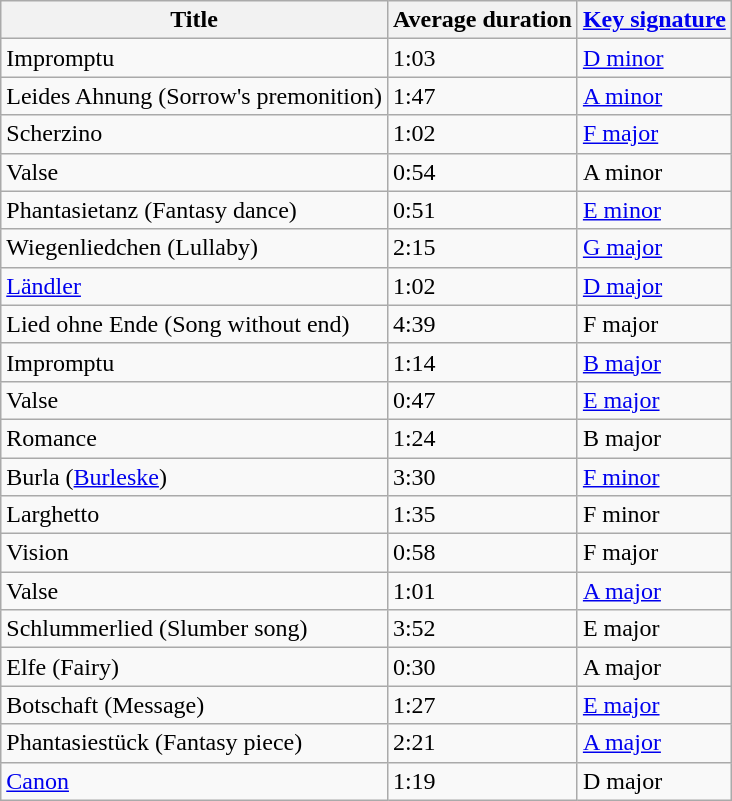<table class="wikitable">
<tr>
<th>Title</th>
<th>Average duration</th>
<th><a href='#'>Key signature</a></th>
</tr>
<tr>
<td>Impromptu</td>
<td>1:03</td>
<td><a href='#'>D minor</a></td>
</tr>
<tr>
<td>Leides Ahnung (Sorrow's premonition)</td>
<td>1:47</td>
<td><a href='#'>A minor</a></td>
</tr>
<tr>
<td>Scherzino</td>
<td>1:02</td>
<td><a href='#'>F major</a></td>
</tr>
<tr>
<td>Valse</td>
<td>0:54</td>
<td>A minor</td>
</tr>
<tr>
<td>Phantasietanz (Fantasy dance)</td>
<td>0:51</td>
<td><a href='#'>E minor</a></td>
</tr>
<tr>
<td>Wiegenliedchen (Lullaby)</td>
<td>2:15</td>
<td><a href='#'>G major</a></td>
</tr>
<tr>
<td><a href='#'>Ländler</a></td>
<td>1:02</td>
<td><a href='#'>D major</a></td>
</tr>
<tr>
<td>Lied ohne Ende (Song without end)</td>
<td>4:39</td>
<td>F major</td>
</tr>
<tr>
<td>Impromptu</td>
<td>1:14</td>
<td><a href='#'>B major</a></td>
</tr>
<tr>
<td>Valse</td>
<td>0:47</td>
<td><a href='#'>E major</a></td>
</tr>
<tr>
<td>Romance</td>
<td>1:24</td>
<td>B major</td>
</tr>
<tr>
<td>Burla (<a href='#'>Burleske</a>)</td>
<td>3:30</td>
<td><a href='#'>F minor</a></td>
</tr>
<tr>
<td>Larghetto</td>
<td>1:35</td>
<td>F minor</td>
</tr>
<tr>
<td>Vision</td>
<td>0:58</td>
<td>F major</td>
</tr>
<tr>
<td>Valse</td>
<td>1:01</td>
<td><a href='#'>A major</a></td>
</tr>
<tr>
<td>Schlummerlied  (Slumber song)</td>
<td>3:52</td>
<td>E major</td>
</tr>
<tr>
<td>Elfe (Fairy)</td>
<td>0:30</td>
<td>A major</td>
</tr>
<tr>
<td>Botschaft (Message)</td>
<td>1:27</td>
<td><a href='#'>E major</a></td>
</tr>
<tr>
<td>Phantasiestück (Fantasy piece)</td>
<td>2:21</td>
<td><a href='#'>A major</a></td>
</tr>
<tr>
<td><a href='#'>Canon</a></td>
<td>1:19</td>
<td>D major</td>
</tr>
</table>
